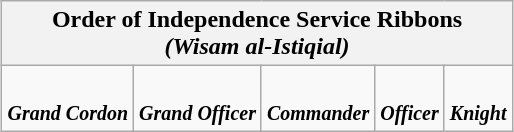<table class="wikitable" style="margin: 1em auto;">
<tr>
<th colspan="5">Order of Independence Service Ribbons<br><em>(Wisam al-Istiqial)</em></th>
</tr>
<tr align="center">
<td><br><em><small><strong>Grand Cordon</strong></small></em></td>
<td><br><em><small><strong>Grand Officer</strong></small></em></td>
<td><br><em><small><strong>Commander</strong></small></em></td>
<td><br><em><small><strong>Officer</strong></small></em></td>
<td><br><em><small><strong>Knight</strong></small></em></td>
</tr>
</table>
